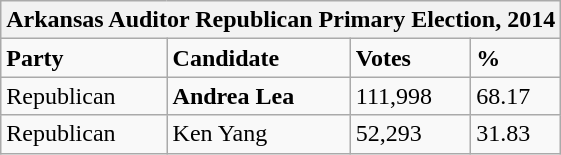<table class="wikitable">
<tr>
<th colspan="4">Arkansas Auditor Republican Primary Election, 2014</th>
</tr>
<tr>
<td><strong>Party</strong></td>
<td><strong>Candidate</strong></td>
<td><strong>Votes</strong></td>
<td><strong>%</strong></td>
</tr>
<tr>
<td>Republican</td>
<td><strong>Andrea Lea</strong></td>
<td>111,998</td>
<td>68.17</td>
</tr>
<tr>
<td>Republican</td>
<td>Ken Yang</td>
<td>52,293</td>
<td>31.83</td>
</tr>
</table>
